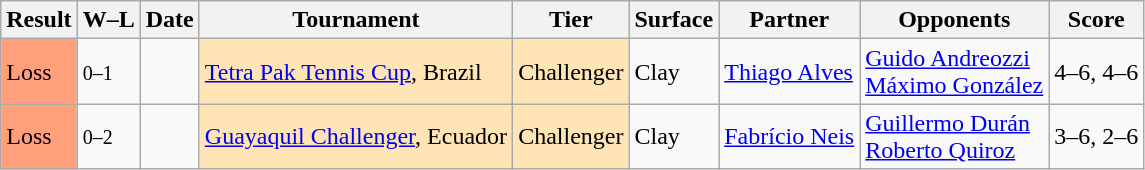<table class="sortable wikitable">
<tr>
<th>Result</th>
<th class="unsortable">W–L</th>
<th>Date</th>
<th>Tournament</th>
<th>Tier</th>
<th>Surface</th>
<th>Partner</th>
<th>Opponents</th>
<th class="unsortable">Score</th>
</tr>
<tr>
<td bgcolor=ffa07a>Loss</td>
<td><small>0–1</small></td>
<td><a href='#'></a></td>
<td style="background:moccasin;"><a href='#'>Tetra Pak Tennis Cup</a>, Brazil</td>
<td style="background:moccasin;">Challenger</td>
<td>Clay</td>
<td> <a href='#'>Thiago Alves</a></td>
<td> <a href='#'>Guido Andreozzi</a><br> <a href='#'>Máximo González</a></td>
<td>4–6, 4–6</td>
</tr>
<tr>
<td bgcolor=ffa07a>Loss</td>
<td><small>0–2</small></td>
<td><a href='#'></a></td>
<td style="background:moccasin;"><a href='#'>Guayaquil Challenger</a>, Ecuador</td>
<td style="background:moccasin;">Challenger</td>
<td>Clay</td>
<td> <a href='#'>Fabrício Neis</a></td>
<td> <a href='#'>Guillermo Durán</a><br> <a href='#'>Roberto Quiroz</a></td>
<td>3–6, 2–6</td>
</tr>
</table>
